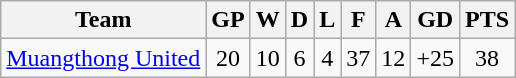<table class="wikitable" style="text-align:center;">
<tr>
<th>Team</th>
<th>GP</th>
<th>W</th>
<th>D</th>
<th>L</th>
<th>F</th>
<th>A</th>
<th>GD</th>
<th>PTS</th>
</tr>
<tr style="">
<td><a href='#'>Muangthong United</a></td>
<td>20</td>
<td>10</td>
<td>6</td>
<td>4</td>
<td>37</td>
<td>12</td>
<td>+25</td>
<td>38</td>
</tr>
</table>
